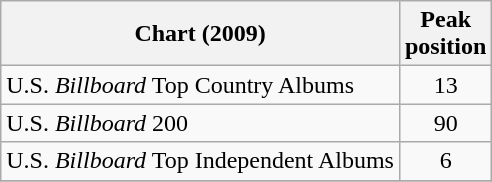<table class="wikitable">
<tr>
<th>Chart (2009)</th>
<th>Peak<br>position</th>
</tr>
<tr>
<td>U.S. <em>Billboard</em> Top Country Albums</td>
<td align="center">13</td>
</tr>
<tr>
<td>U.S. <em>Billboard</em> 200</td>
<td align="center">90</td>
</tr>
<tr>
<td>U.S. <em>Billboard</em> Top Independent Albums</td>
<td align="center">6</td>
</tr>
<tr>
</tr>
</table>
